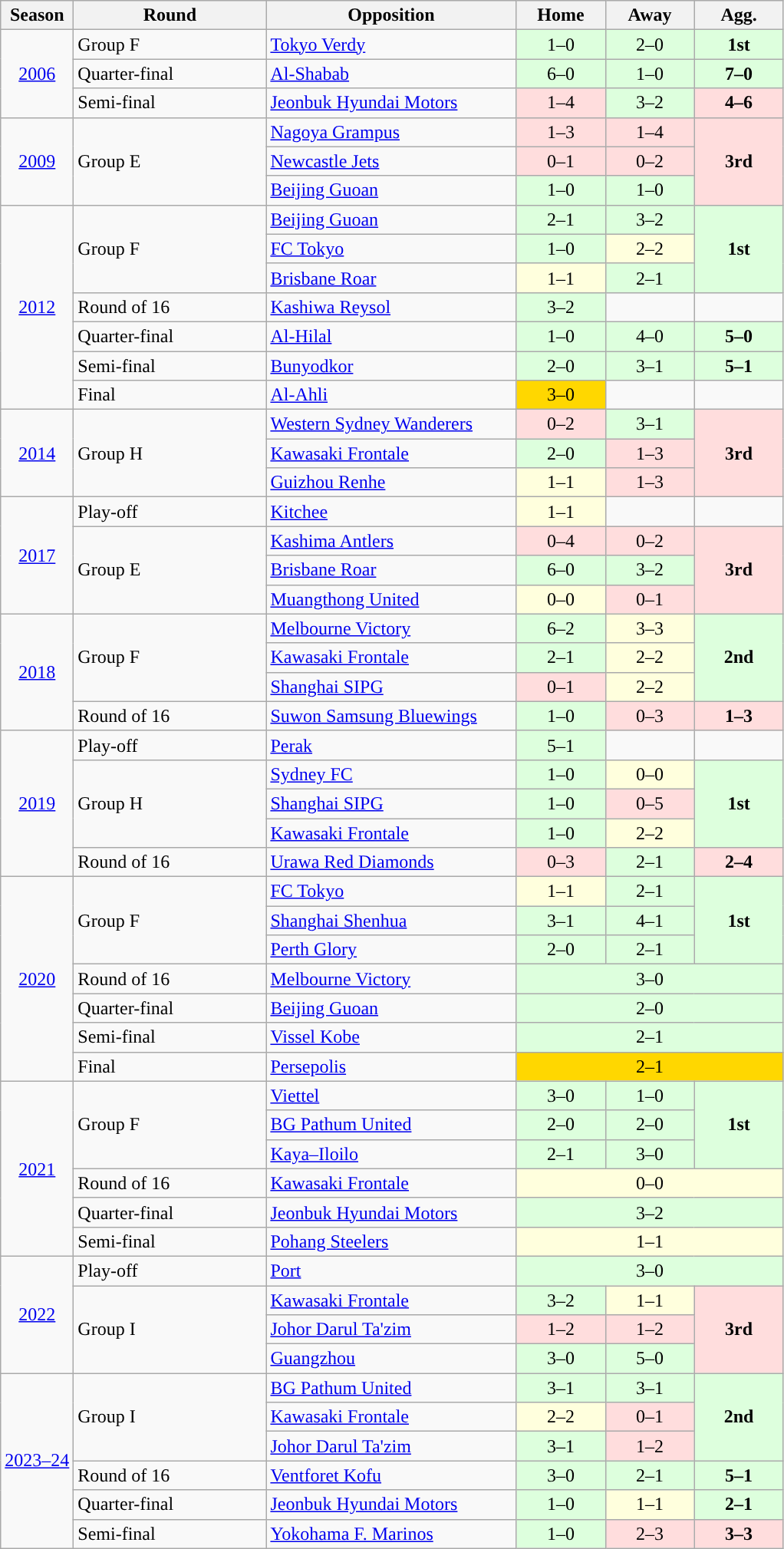<table class="wikitable" style="text-align:left">
<tr>
<th>Season</th>
<th width="160">Round</th>
<th width="210">Opposition</th>
<th width="70">Home</th>
<th width="70">Away</th>
<th width="70">Agg.</th>
</tr>
<tr>
<td rowspan="3" style="text-align:center;"><a href='#'>2006</a></td>
<td>Group F</td>
<td> <a href='#'>Tokyo Verdy</a></td>
<td style="text-align:center; background:#DDFFDD;">1–0</td>
<td style="text-align:center; background:#DDFFDD;">2–0</td>
<td style="text-align:center; background:#DDFFDD;"><strong>1st</strong></td>
</tr>
<tr>
<td>Quarter-final</td>
<td> <a href='#'>Al-Shabab</a></td>
<td style="text-align:center; background:#DDFFDD;">6–0</td>
<td style="text-align:center; background:#DDFFDD;">1–0</td>
<td style="text-align:center; background:#DDFFDD;"><strong>7–0</strong></td>
</tr>
<tr>
<td>Semi-final</td>
<td> <a href='#'>Jeonbuk Hyundai Motors</a></td>
<td style="text-align:center; background:#FFDDDD;">1–4</td>
<td style="text-align:center; background:#DDFFDD;">3–2</td>
<td style="text-align:center; background:#FFDDDD;"><strong>4–6</strong></td>
</tr>
<tr>
<td rowspan="3" style="text-align:center;"><a href='#'>2009</a></td>
<td rowspan="3">Group E</td>
<td> <a href='#'>Nagoya Grampus</a></td>
<td style="text-align:center; background:#FFDDDD;">1–3</td>
<td style="text-align:center; background:#FFDDDD;">1–4</td>
<td rowspan="3" style="text-align:center; background:#FFDDDD;"><strong>3rd</strong></td>
</tr>
<tr>
<td> <a href='#'>Newcastle Jets</a></td>
<td style="text-align:center; background:#FFDDDD;">0–1</td>
<td style="text-align:center; background:#FFDDDD;">0–2</td>
</tr>
<tr>
<td> <a href='#'>Beijing Guoan</a></td>
<td style="text-align:center; background:#DDFFDD;">1–0</td>
<td style="text-align:center; background:#DDFFDD;">1–0</td>
</tr>
<tr>
<td rowspan="7" style="text-align:center;"><a href='#'>2012</a></td>
<td rowspan="3">Group F</td>
<td> <a href='#'>Beijing Guoan</a></td>
<td style="text-align:center; background:#DDFFDD;">2–1</td>
<td style="text-align:center; background:#DDFFDD;">3–2</td>
<td rowspan="3" style="text-align:center; background:#DDFFDD;"><strong>1st</strong></td>
</tr>
<tr>
<td> <a href='#'>FC Tokyo</a></td>
<td style="text-align:center; background:#DDFFDD;">1–0</td>
<td style="text-align:center; background:#FFFFDD;">2–2</td>
</tr>
<tr>
<td> <a href='#'>Brisbane Roar</a></td>
<td style="text-align:center; background:#FFFFDD;">1–1</td>
<td style="text-align:center; background:#DDFFDD;">2–1</td>
</tr>
<tr>
<td>Round of 16</td>
<td> <a href='#'>Kashiwa Reysol</a></td>
<td style="text-align:center; background:#DDFFDD;">3–2</td>
<td></td>
<td></td>
</tr>
<tr>
<td>Quarter-final</td>
<td> <a href='#'>Al-Hilal</a></td>
<td style="text-align:center; background:#DDFFDD;">1–0</td>
<td style="text-align:center; background:#DDFFDD;">4–0</td>
<td style="text-align:center; background:#DDFFDD;"><strong>5–0</strong></td>
</tr>
<tr>
<td>Semi-final</td>
<td> <a href='#'>Bunyodkor</a></td>
<td style="text-align:center; background:#DDFFDD;">2–0</td>
<td style="text-align:center; background:#DDFFDD;">3–1</td>
<td style="text-align:center; background:#DDFFDD;"><strong>5–1</strong></td>
</tr>
<tr>
<td>Final</td>
<td> <a href='#'>Al-Ahli</a></td>
<td style="text-align:center; background:#FFD700;">3–0</td>
<td></td>
<td></td>
</tr>
<tr>
<td rowspan="3" style="text-align:center;"><a href='#'>2014</a></td>
<td rowspan="3">Group H</td>
<td> <a href='#'>Western Sydney Wanderers</a></td>
<td style="text-align:center; background:#FFDDDD;">0–2</td>
<td style="text-align:center; background:#DDFFDD;">3–1</td>
<td rowspan="3" style="text-align:center; background:#FFDDDD;"><strong>3rd</strong></td>
</tr>
<tr>
<td> <a href='#'>Kawasaki Frontale</a></td>
<td style="text-align:center; background:#DDFFDD;">2–0</td>
<td style="text-align:center; background:#FFDDDD;">1–3</td>
</tr>
<tr>
<td> <a href='#'>Guizhou Renhe</a></td>
<td style="text-align:center; background:#FFFFDD;">1–1</td>
<td style="text-align:center; background:#FFDDDD;">1–3</td>
</tr>
<tr>
<td rowspan="4" style="text-align:center;"><a href='#'>2017</a></td>
<td>Play-off</td>
<td> <a href='#'>Kitchee</a></td>
<td style="text-align:center; background:#FFFFDD;">1–1 <br></td>
<td></td>
<td></td>
</tr>
<tr>
<td rowspan="3">Group E</td>
<td> <a href='#'>Kashima Antlers</a></td>
<td style="text-align:center; background:#FFDDDD;">0–4</td>
<td style="text-align:center; background:#FFDDDD;">0–2</td>
<td rowspan="3" style="text-align:center; background:#FFDDDD;"><strong>3rd</strong></td>
</tr>
<tr>
<td> <a href='#'>Brisbane Roar</a></td>
<td style="text-align:center; background:#DDFFDD;">6–0</td>
<td style="text-align:center; background:#DDFFDD;">3–2</td>
</tr>
<tr>
<td> <a href='#'>Muangthong United</a></td>
<td style="text-align:center; background:#FFFFDD;">0–0</td>
<td style="text-align:center; background:#FFDDDD;">0–1</td>
</tr>
<tr>
<td rowspan="4" style="text-align:center;"><a href='#'>2018</a></td>
<td rowspan="3">Group F</td>
<td> <a href='#'>Melbourne Victory</a></td>
<td style="text-align:center; background:#DDFFDD;">6–2</td>
<td style="text-align:center; background:#FFFFDD;">3–3</td>
<td rowspan="3" style="text-align:center; background:#DDFFDD;"><strong>2nd</strong></td>
</tr>
<tr>
<td> <a href='#'>Kawasaki Frontale</a></td>
<td style="text-align:center; background:#DDFFDD;">2–1</td>
<td style="text-align:center; background:#FFFFDD;">2–2</td>
</tr>
<tr>
<td> <a href='#'>Shanghai SIPG</a></td>
<td style="text-align:center; background:#FFDDDD;">0–1</td>
<td style="text-align:center; background:#FFFFDD;">2–2</td>
</tr>
<tr>
<td>Round of 16</td>
<td> <a href='#'>Suwon Samsung Bluewings</a></td>
<td style="text-align:center; background:#DDFFDD;">1–0</td>
<td style="text-align:center; background:#FFDDDD;">0–3</td>
<td style="text-align:center; background:#FFDDDD;"><strong>1–3</strong></td>
</tr>
<tr>
<td rowspan="5" style="text-align:center;"><a href='#'>2019</a></td>
<td>Play-off</td>
<td> <a href='#'>Perak</a></td>
<td style="text-align:center; background:#DDFFDD;">5–1</td>
<td></td>
<td></td>
</tr>
<tr>
<td rowspan="3">Group H</td>
<td> <a href='#'>Sydney FC</a></td>
<td style="text-align:center; background:#DDFFDD;">1–0</td>
<td style="text-align:center; background:#FFFFDD;">0–0</td>
<td rowspan="3" style="text-align:center; background:#DDFFDD;"><strong>1st</strong></td>
</tr>
<tr>
<td> <a href='#'>Shanghai SIPG</a></td>
<td style="text-align:center; background:#DDFFDD;">1–0</td>
<td style="text-align:center; background:#FFDDDD;">0–5</td>
</tr>
<tr>
<td> <a href='#'>Kawasaki Frontale</a></td>
<td style="text-align:center; background:#DDFFDD;">1–0</td>
<td style="text-align:center; background:#FFFFDD;">2–2</td>
</tr>
<tr>
<td>Round of 16</td>
<td> <a href='#'>Urawa Red Diamonds</a></td>
<td style="text-align:center; background:#FFDDDD;">0–3</td>
<td style="text-align:center; background:#DDFFDD;">2–1</td>
<td style="text-align:center; background:#FFDDDD;"><strong>2–4</strong></td>
</tr>
<tr>
<td rowspan="7" style="text-align:center;"><a href='#'>2020</a></td>
<td rowspan="3">Group F</td>
<td> <a href='#'>FC Tokyo</a></td>
<td style="text-align:center; background:#FFFFDD;">1–1</td>
<td style="text-align:center; background:#DDFFDD;">2–1</td>
<td rowspan="3" style="text-align:center; background:#DDFFDD;"><strong>1st</strong></td>
</tr>
<tr>
<td> <a href='#'>Shanghai Shenhua</a></td>
<td style="text-align:center; background:#DDFFDD;">3–1</td>
<td style="text-align:center; background:#DDFFDD;">4–1</td>
</tr>
<tr>
<td> <a href='#'>Perth Glory</a></td>
<td style="text-align:center; background:#DDFFDD;">2–0</td>
<td style="text-align:center; background:#DDFFDD;">2–1</td>
</tr>
<tr>
<td>Round of 16</td>
<td> <a href='#'>Melbourne Victory</a></td>
<td colspan="3" style="text-align:center; background:#DDFFDD;">3–0</td>
</tr>
<tr>
<td>Quarter-final</td>
<td> <a href='#'>Beijing Guoan</a></td>
<td colspan="3" style="text-align:center; background:#DDFFDD;">2–0</td>
</tr>
<tr>
<td>Semi-final</td>
<td> <a href='#'>Vissel Kobe</a></td>
<td colspan="3" style="text-align:center; background:#DDFFDD;">2–1 </td>
</tr>
<tr>
<td>Final</td>
<td> <a href='#'>Persepolis</a></td>
<td colspan="3" style="text-align:center; background:#FFD700;">2–1</td>
</tr>
<tr>
<td rowspan="6" style="text-align:center;"><a href='#'>2021</a></td>
<td rowspan="3">Group F</td>
<td> <a href='#'>Viettel</a></td>
<td style="text-align:center; background:#DDFFDD;">3–0</td>
<td style="text-align:center; background:#DDFFDD;">1–0</td>
<td rowspan="3" style="text-align:center; background:#DDFFDD;"><strong>1st</strong></td>
</tr>
<tr>
<td> <a href='#'>BG Pathum United</a></td>
<td style="text-align:center; background:#DDFFDD;">2–0</td>
<td style="text-align:center; background:#DDFFDD;">2–0</td>
</tr>
<tr>
<td> <a href='#'>Kaya–Iloilo</a></td>
<td style="text-align:center; background:#DDFFDD;">2–1</td>
<td style="text-align:center; background:#DDFFDD;">3–0</td>
</tr>
<tr>
<td>Round of 16</td>
<td> <a href='#'>Kawasaki Frontale</a></td>
<td colspan="3" style="text-align:center; background:#FFFFDD;">0–0 <br></td>
</tr>
<tr>
<td>Quarter-final</td>
<td> <a href='#'>Jeonbuk Hyundai Motors</a></td>
<td colspan="3" style="text-align:center; background:#DDFFDD;">3–2 </td>
</tr>
<tr>
<td>Semi-final</td>
<td> <a href='#'>Pohang Steelers</a></td>
<td colspan="3" style="text-align:center; background:#FFFFDD;">1–1 <br></td>
</tr>
<tr>
<td rowspan="4" style="text-align:center;"><a href='#'>2022</a></td>
<td>Play-off</td>
<td> <a href='#'>Port</a></td>
<td colspan="3" style="text-align:center; background:#DDFFDD;">3–0</td>
</tr>
<tr>
<td rowspan="3">Group I</td>
<td> <a href='#'>Kawasaki Frontale</a></td>
<td style="text-align:center; background:#DDFFDD;">3–2</td>
<td style="text-align:center; background:#FFFFDD;">1–1</td>
<td rowspan="3" style="text-align:center; background:#FFDDDD;"><strong>3rd</strong></td>
</tr>
<tr>
<td> <a href='#'>Johor Darul Ta'zim</a></td>
<td style="text-align:center; background:#FFDDDD;">1–2</td>
<td style="text-align:center; background:#FFDDDD;">1–2</td>
</tr>
<tr>
<td> <a href='#'>Guangzhou</a></td>
<td style="text-align:center; background:#DDFFDD;">3–0</td>
<td style="text-align:center; background:#DDFFDD;">5–0</td>
</tr>
<tr>
<td rowspan="6" style="text-align:center;"><a href='#'>2023–24</a></td>
<td rowspan="3">Group I</td>
<td> <a href='#'>BG Pathum United</a></td>
<td style="text-align:center; background:#DDFFDD;">3–1</td>
<td style="text-align:center; background:#DDFFDD;">3–1</td>
<td rowspan="3" style="text-align:center; background:#DDFFDD;"><strong>2nd</strong></td>
</tr>
<tr>
<td> <a href='#'>Kawasaki Frontale</a></td>
<td style="text-align:center; background:#FFFFDD;">2–2</td>
<td style="text-align:center; background:#FFDDDD;">0–1</td>
</tr>
<tr>
<td> <a href='#'>Johor Darul Ta'zim</a></td>
<td style="text-align:center; background:#DDFFDD;">3–1</td>
<td style="text-align:center; background:#FFDDDD;">1–2</td>
</tr>
<tr>
<td>Round of 16</td>
<td> <a href='#'>Ventforet Kofu</a></td>
<td style="text-align:center; background:#DDFFDD;">3–0</td>
<td style="text-align:center; background:#DDFFDD;">2–1</td>
<td style="text-align:center; background:#DDFFDD;"><strong>5–1</strong></td>
</tr>
<tr>
<td>Quarter-final</td>
<td> <a href='#'>Jeonbuk Hyundai Motors</a></td>
<td style="text-align:center; background:#DDFFDD;">1–0</td>
<td style="text-align:center; background:#FFFFDD;">1–1</td>
<td style="text-align:center; background:#DDFFDD;"><strong>2–1</strong></td>
</tr>
<tr>
<td>Semi-final</td>
<td> <a href='#'>Yokohama F. Marinos</a></td>
<td style="text-align:center; background:#DDFFDD;">1–0</td>
<td style="text-align:center; background:#FFDDDD;">2–3 </td>
<td style="text-align:center; background:#FFDDDD;"><strong>3–3<br></strong></td>
</tr>
</table>
